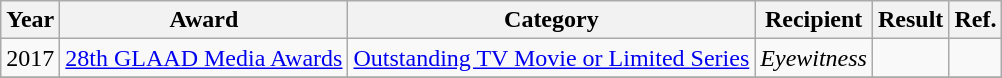<table class="wikitable sortable plainrowheaders" style="text-align:center;">
<tr>
<th>Year</th>
<th>Award</th>
<th>Category</th>
<th>Recipient</th>
<th>Result</th>
<th>Ref.</th>
</tr>
<tr>
<td>2017</td>
<td><a href='#'>28th GLAAD Media Awards</a></td>
<td><a href='#'>Outstanding TV Movie or Limited Series</a></td>
<td><em>Eyewitness</em></td>
<td></td>
<td></td>
</tr>
<tr>
</tr>
</table>
